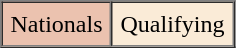<table border=1 cellpadding=5 cellspacing=0>
<tr>
<td bgcolor=#EBC2AF>Nationals</td>
<td bgcolor=#FAEBD7>Qualifying</td>
</tr>
</table>
